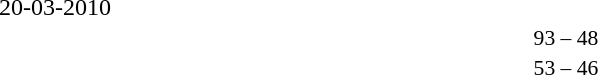<table width=100% cellspacing=1>
<tr>
<th width=25%></th>
<th width=10%></th>
<th></th>
</tr>
<tr>
<td>20-03-2010</td>
</tr>
<tr style=font-size:90%>
<td align=right><strong></strong></td>
<td align=center>93 – 48</td>
<td></td>
</tr>
<tr style=font-size:90%>
<td align=right><strong></strong></td>
<td align=center>53 – 46</td>
<td></td>
</tr>
<tr style=font-size:90%>
</tr>
</table>
